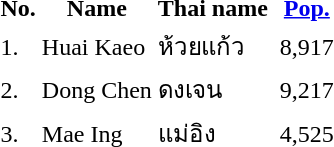<table>
<tr>
<th>No.</th>
<th>Name</th>
<th>Thai name</th>
<th></th>
<th><a href='#'>Pop.</a></th>
</tr>
<tr>
<td>1.</td>
<td>Huai Kaeo</td>
<td>ห้วยแก้ว</td>
<td></td>
<td>8,917</td>
<td></td>
</tr>
<tr>
<td>2.</td>
<td>Dong Chen</td>
<td>ดงเจน</td>
<td></td>
<td>9,217</td>
<td></td>
</tr>
<tr>
<td>3.</td>
<td>Mae Ing</td>
<td>แม่อิง</td>
<td></td>
<td>4,525</td>
<td></td>
</tr>
</table>
